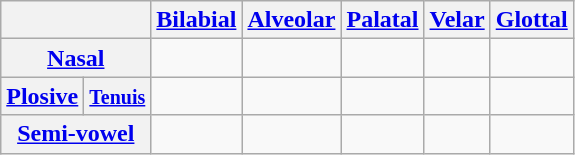<table class="wikitable" style="text-align:center">
<tr>
<th colspan="2"></th>
<th><a href='#'>Bilabial</a></th>
<th><a href='#'>Alveolar</a></th>
<th><a href='#'>Palatal</a></th>
<th><a href='#'>Velar</a></th>
<th><a href='#'>Glottal</a></th>
</tr>
<tr>
<th colspan="2"><a href='#'>Nasal</a></th>
<td></td>
<td></td>
<td></td>
<td></td>
<td></td>
</tr>
<tr>
<th><a href='#'>Plosive</a></th>
<th><small><a href='#'>Tenuis</a></small></th>
<td></td>
<td></td>
<td></td>
<td></td>
<td></td>
</tr>
<tr>
<th colspan="2"><a href='#'>Semi-vowel</a></th>
<td></td>
<td></td>
<td></td>
<td></td>
<td></td>
</tr>
</table>
